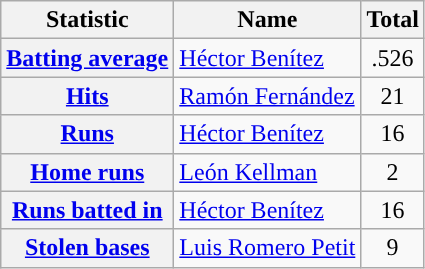<table class="wikitable plainrowheaders">
<tr>
<th scope="col">Statistic</th>
<th scope="col">Name</th>
<th scope="col">Total</th>
</tr>
<tr>
<th scope="row"><a href='#'>Batting average</a></th>
<td> <a href='#'>Héctor Benítez</a></td>
<td align=center>.526</td>
</tr>
<tr>
<th scope="row"><a href='#'>Hits</a></th>
<td> <a href='#'>Ramón Fernández</a></td>
<td align=center>21</td>
</tr>
<tr>
<th scope="row"><a href='#'>Runs</a></th>
<td> <a href='#'>Héctor Benítez</a></td>
<td align=center>16</td>
</tr>
<tr>
<th scope="row"><a href='#'>Home runs</a></th>
<td> <a href='#'>León Kellman</a></td>
<td align=center>2</td>
</tr>
<tr>
<th scope="row"><a href='#'>Runs batted in</a></th>
<td> <a href='#'>Héctor Benítez</a></td>
<td align=center>16</td>
</tr>
<tr>
<th scope="row"><a href='#'>Stolen bases</a></th>
<td> <a href='#'>Luis Romero Petit</a></td>
<td align=center>9</td>
</tr>
</table>
